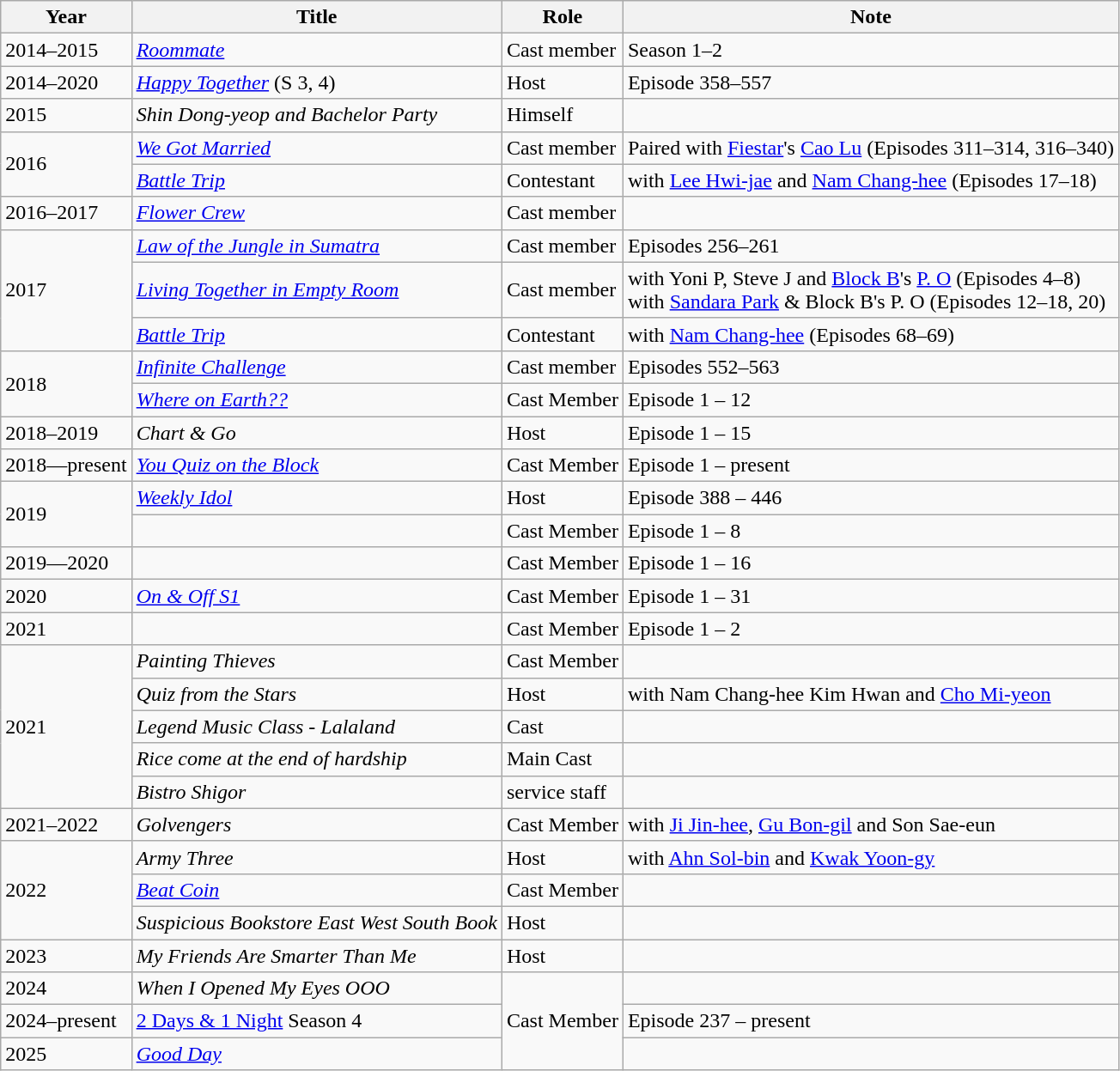<table class="wikitable">
<tr>
<th>Year</th>
<th>Title</th>
<th>Role</th>
<th>Note</th>
</tr>
<tr>
<td>2014–2015</td>
<td><em><a href='#'>Roommate</a></em></td>
<td>Cast member</td>
<td>Season 1–2</td>
</tr>
<tr>
<td>2014–2020</td>
<td><em><a href='#'>Happy Together</a></em> (S 3, 4)</td>
<td>Host</td>
<td>Episode 358–557</td>
</tr>
<tr>
<td>2015</td>
<td><em>Shin Dong-yeop and Bachelor Party</em></td>
<td>Himself</td>
<td></td>
</tr>
<tr>
<td rowspan="2">2016</td>
<td><em><a href='#'>We Got Married</a></em></td>
<td>Cast member</td>
<td>Paired with <a href='#'>Fiestar</a>'s <a href='#'>Cao Lu</a> (Episodes 311–314, 316–340)</td>
</tr>
<tr>
<td><em><a href='#'>Battle Trip</a></em></td>
<td>Contestant</td>
<td>with <a href='#'>Lee Hwi-jae</a> and <a href='#'>Nam Chang-hee</a> (Episodes 17–18)</td>
</tr>
<tr>
<td>2016–2017</td>
<td><em><a href='#'>Flower Crew</a></em></td>
<td>Cast member</td>
<td></td>
</tr>
<tr>
<td rowspan="3">2017</td>
<td><em><a href='#'>Law of the Jungle in Sumatra</a></em></td>
<td>Cast member</td>
<td>Episodes 256–261</td>
</tr>
<tr>
<td><em><a href='#'>Living Together in Empty Room</a></em></td>
<td>Cast member</td>
<td>with Yoni P, Steve J and <a href='#'>Block B</a>'s <a href='#'>P. O</a> (Episodes 4–8)<br>with <a href='#'>Sandara Park</a> & Block B's P. O (Episodes 12–18, 20)</td>
</tr>
<tr>
<td><em><a href='#'>Battle Trip</a></em></td>
<td>Contestant</td>
<td>with <a href='#'>Nam Chang-hee</a> (Episodes 68–69)</td>
</tr>
<tr>
<td rowspan="2">2018</td>
<td><em><a href='#'>Infinite Challenge</a></em></td>
<td>Cast member</td>
<td>Episodes 552–563</td>
</tr>
<tr>
<td><em><a href='#'>Where on Earth??</a></em></td>
<td>Cast Member</td>
<td>Episode 1 – 12</td>
</tr>
<tr>
<td>2018–2019</td>
<td><em>Chart & Go</em></td>
<td>Host</td>
<td>Episode 1 – 15</td>
</tr>
<tr>
<td>2018—present</td>
<td><em><a href='#'>You Quiz on the Block</a></em></td>
<td>Cast Member</td>
<td>Episode 1 – present</td>
</tr>
<tr>
<td rowspan=2>2019</td>
<td><em><a href='#'>Weekly Idol</a></em></td>
<td>Host</td>
<td>Episode 388 – 446</td>
</tr>
<tr>
<td><em></em></td>
<td>Cast Member</td>
<td>Episode 1 – 8</td>
</tr>
<tr>
<td>2019—2020</td>
<td><em></em></td>
<td>Cast Member</td>
<td>Episode 1 – 16</td>
</tr>
<tr>
<td>2020</td>
<td><em><a href='#'>On & Off S1</a></em></td>
<td>Cast Member</td>
<td>Episode 1 – 31</td>
</tr>
<tr>
<td>2021</td>
<td><em></em></td>
<td>Cast Member</td>
<td>Episode 1 – 2</td>
</tr>
<tr>
<td rowspan=5>2021</td>
<td><em>Painting Thieves</em></td>
<td>Cast Member</td>
<td></td>
</tr>
<tr>
<td><em> Quiz from the Stars </em></td>
<td>Host</td>
<td>with Nam Chang-hee  Kim Hwan and <a href='#'>Cho Mi-yeon</a></td>
</tr>
<tr>
<td><em>Legend Music Class - Lalaland</em></td>
<td>Cast</td>
<td></td>
</tr>
<tr>
<td><em>Rice come at the end of hardship</em></td>
<td>Main Cast</td>
<td></td>
</tr>
<tr>
<td><em>Bistro Shigor</em></td>
<td>service staff</td>
<td></td>
</tr>
<tr>
<td>2021–2022</td>
<td><em>Golvengers</em></td>
<td>Cast Member</td>
<td>with <a href='#'>Ji Jin-hee</a>, <a href='#'>Gu Bon-gil</a> and Son Sae-eun</td>
</tr>
<tr>
<td rowspan=3>2022</td>
<td><em>Army Three</em></td>
<td>Host</td>
<td>with <a href='#'>Ahn Sol-bin</a> and <a href='#'>Kwak Yoon-gy</a></td>
</tr>
<tr>
<td><em><a href='#'>Beat Coin</a></em></td>
<td>Cast Member</td>
<td></td>
</tr>
<tr>
<td><em>Suspicious Bookstore East West South Book</em></td>
<td>Host</td>
<td></td>
</tr>
<tr>
<td>2023</td>
<td><em>My Friends Are Smarter Than Me</em></td>
<td>Host</td>
<td></td>
</tr>
<tr>
<td>2024</td>
<td><em>When I Opened My Eyes OOO</em></td>
<td rowspan=3>Cast Member</td>
<td></td>
</tr>
<tr>
<td>2024–present</td>
<td><a href='#'>2 Days & 1 Night</a> Season 4</td>
<td>Episode 237 – present</td>
</tr>
<tr>
<td>2025</td>
<td><em><a href='#'>Good Day</a></em></td>
<td></td>
</tr>
</table>
